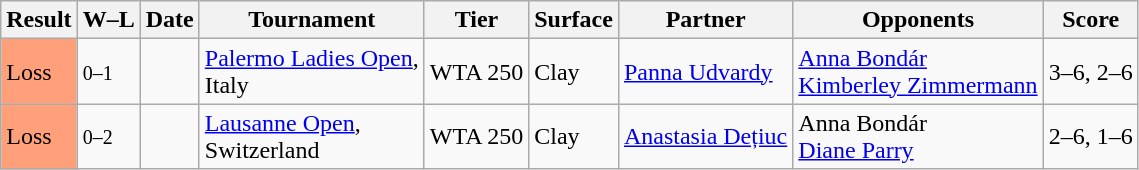<table class="sortable wikitable">
<tr>
<th>Result</th>
<th class="unsortable">W–L</th>
<th>Date</th>
<th>Tournament</th>
<th>Tier</th>
<th>Surface</th>
<th>Partner</th>
<th>Opponents</th>
<th class="unsortable">Score</th>
</tr>
<tr>
<td bgcolor=FFA07A>Loss</td>
<td><small>0–1</small></td>
<td><a href='#'></a></td>
<td><a href='#'>Palermo Ladies Open</a>, <br>Italy</td>
<td>WTA 250</td>
<td>Clay</td>
<td> <a href='#'>Panna Udvardy</a></td>
<td> <a href='#'>Anna Bondár</a> <br>  <a href='#'>Kimberley Zimmermann</a></td>
<td>3–6, 2–6</td>
</tr>
<tr>
<td bgcolor=FFA07A>Loss</td>
<td><small>0–2</small></td>
<td><a href='#'></a></td>
<td><a href='#'>Lausanne Open</a>, <br>Switzerland</td>
<td>WTA 250</td>
<td>Clay</td>
<td> <a href='#'>Anastasia Dețiuc</a></td>
<td> Anna Bondár <br>  <a href='#'>Diane Parry</a></td>
<td>2–6, 1–6</td>
</tr>
</table>
